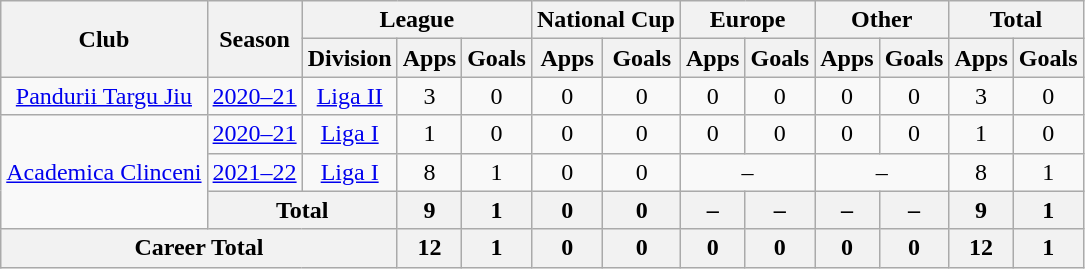<table class=wikitable style=text-align:center>
<tr>
<th rowspan=2>Club</th>
<th rowspan=2>Season</th>
<th colspan=3>League</th>
<th colspan=2>National Cup</th>
<th colspan=2>Europe</th>
<th colspan=2>Other</th>
<th colspan=2>Total</th>
</tr>
<tr>
<th>Division</th>
<th>Apps</th>
<th>Goals</th>
<th>Apps</th>
<th>Goals</th>
<th>Apps</th>
<th>Goals</th>
<th>Apps</th>
<th>Goals</th>
<th>Apps</th>
<th>Goals</th>
</tr>
<tr>
<td><a href='#'>Pandurii Targu Jiu</a></td>
<td><a href='#'>2020–21</a></td>
<td><a href='#'>Liga II</a></td>
<td>3</td>
<td>0</td>
<td>0</td>
<td>0</td>
<td>0</td>
<td>0</td>
<td>0</td>
<td>0</td>
<td>3</td>
<td>0</td>
</tr>
<tr>
<td rowspan="3"><a href='#'>Academica Clinceni</a></td>
<td><a href='#'>2020–21</a></td>
<td><a href='#'>Liga I</a></td>
<td>1</td>
<td>0</td>
<td>0</td>
<td>0</td>
<td>0</td>
<td>0</td>
<td>0</td>
<td>0</td>
<td>1</td>
<td>0</td>
</tr>
<tr>
<td><a href='#'>2021–22</a></td>
<td><a href='#'>Liga I</a></td>
<td>8</td>
<td>1</td>
<td>0</td>
<td>0</td>
<td colspan="2">–</td>
<td colspan="2">–</td>
<td>8</td>
<td>1</td>
</tr>
<tr>
<th colspan="2">Total</th>
<th>9</th>
<th>1</th>
<th>0</th>
<th>0</th>
<th>–</th>
<th>–</th>
<th>–</th>
<th>–</th>
<th>9</th>
<th>1</th>
</tr>
<tr>
<th colspan="3">Career Total</th>
<th>12</th>
<th>1</th>
<th>0</th>
<th>0</th>
<th>0</th>
<th>0</th>
<th>0</th>
<th>0</th>
<th>12</th>
<th>1</th>
</tr>
</table>
